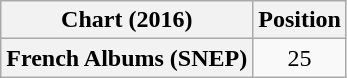<table class="wikitable plainrowheaders" style="text-align:center">
<tr>
<th scope="col">Chart (2016)</th>
<th scope="col">Position</th>
</tr>
<tr>
<th scope="row">French Albums (SNEP)</th>
<td>25</td>
</tr>
</table>
